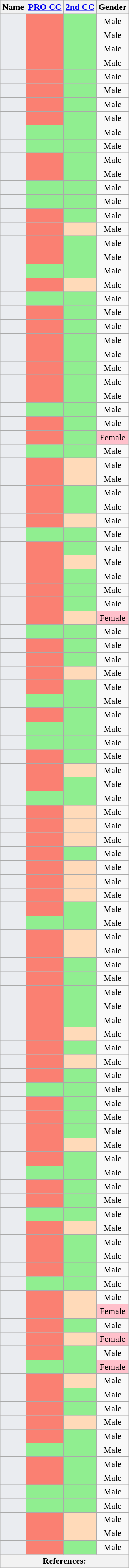<table class="wikitable sortable" style=text-align:center>
<tr>
<th>Name</th>
<th unsortable><a href='#'>PRO CC</a></th>
<th unsortable><a href='#'>2nd CC</a></th>
<th>Gender</th>
</tr>
<tr>
<td bgcolor = #EAECF0></td>
<td bgcolor = Salmon></td>
<td bgcolor = LightGreen></td>
<td>Male</td>
</tr>
<tr>
<td bgcolor = #EAECF0></td>
<td bgcolor = Salmon></td>
<td bgcolor = LightGreen></td>
<td>Male</td>
</tr>
<tr>
<td bgcolor = #EAECF0></td>
<td bgcolor = Salmon></td>
<td bgcolor = LightGreen></td>
<td>Male</td>
</tr>
<tr>
<td bgcolor = #EAECF0></td>
<td bgcolor = Salmon></td>
<td bgcolor = LightGreen></td>
<td>Male</td>
</tr>
<tr>
<td bgcolor = #EAECF0></td>
<td bgcolor = Salmon></td>
<td bgcolor = LightGreen></td>
<td>Male</td>
</tr>
<tr>
<td bgcolor = #EAECF0></td>
<td bgcolor = Salmon></td>
<td bgcolor = LightGreen></td>
<td>Male</td>
</tr>
<tr>
<td bgcolor = #EAECF0></td>
<td bgcolor = Salmon></td>
<td bgcolor = LightGreen></td>
<td>Male</td>
</tr>
<tr>
<td bgcolor = #EAECF0></td>
<td bgcolor = Salmon></td>
<td bgcolor = LightGreen></td>
<td>Male</td>
</tr>
<tr>
<td bgcolor = #EAECF0></td>
<td bgcolor = LightGreen></td>
<td bgcolor = LightGreen></td>
<td>Male</td>
</tr>
<tr>
<td bgcolor = #EAECF0></td>
<td bgcolor = LightGreen></td>
<td bgcolor = LightGreen></td>
<td>Male</td>
</tr>
<tr>
<td bgcolor = #EAECF0></td>
<td bgcolor = Salmon></td>
<td bgcolor = LightGreen></td>
<td>Male</td>
</tr>
<tr>
<td bgcolor = #EAECF0></td>
<td bgcolor = Salmon></td>
<td bgcolor = LightGreen></td>
<td>Male</td>
</tr>
<tr>
<td bgcolor = #EAECF0></td>
<td bgcolor = LightGreen></td>
<td bgcolor = LightGreen></td>
<td>Male</td>
</tr>
<tr>
<td bgcolor = #EAECF0></td>
<td bgcolor = LightGreen></td>
<td bgcolor = LightGreen></td>
<td>Male</td>
</tr>
<tr>
<td bgcolor = #EAECF0></td>
<td bgcolor = Salmon></td>
<td bgcolor = LightGreen></td>
<td>Male</td>
</tr>
<tr>
<td bgcolor = #EAECF0></td>
<td bgcolor = Salmon></td>
<td bgcolor = PeachPuff></td>
<td>Male</td>
</tr>
<tr>
<td bgcolor = #EAECF0></td>
<td bgcolor = Salmon></td>
<td bgcolor = LightGreen></td>
<td>Male</td>
</tr>
<tr>
<td bgcolor = #EAECF0></td>
<td bgcolor = Salmon></td>
<td bgcolor = LightGreen></td>
<td>Male</td>
</tr>
<tr>
<td bgcolor = #EAECF0></td>
<td bgcolor = LightGreen></td>
<td bgcolor = LightGreen></td>
<td>Male</td>
</tr>
<tr>
<td bgcolor = #EAECF0></td>
<td bgcolor = Salmon></td>
<td bgcolor = PeachPuff></td>
<td>Male</td>
</tr>
<tr>
<td bgcolor = #EAECF0></td>
<td bgcolor = LightGreen></td>
<td bgcolor = LightGreen></td>
<td>Male</td>
</tr>
<tr>
<td bgcolor = #EAECF0></td>
<td bgcolor = Salmon></td>
<td bgcolor = LightGreen></td>
<td>Male</td>
</tr>
<tr>
<td bgcolor = #EAECF0></td>
<td bgcolor = Salmon></td>
<td bgcolor = LightGreen></td>
<td>Male</td>
</tr>
<tr>
<td bgcolor = #EAECF0></td>
<td bgcolor = Salmon></td>
<td bgcolor = LightGreen></td>
<td>Male</td>
</tr>
<tr>
<td bgcolor = #EAECF0></td>
<td bgcolor = Salmon></td>
<td bgcolor = LightGreen></td>
<td>Male</td>
</tr>
<tr>
<td bgcolor = #EAECF0></td>
<td bgcolor = Salmon></td>
<td bgcolor = LightGreen></td>
<td>Male</td>
</tr>
<tr>
<td bgcolor = #EAECF0></td>
<td bgcolor = Salmon></td>
<td bgcolor = LightGreen></td>
<td>Male</td>
</tr>
<tr>
<td bgcolor = #EAECF0></td>
<td bgcolor = Salmon></td>
<td bgcolor = LightGreen></td>
<td>Male</td>
</tr>
<tr>
<td bgcolor = #EAECF0></td>
<td bgcolor = LightGreen></td>
<td bgcolor = LightGreen></td>
<td>Male</td>
</tr>
<tr>
<td bgcolor = #EAECF0></td>
<td bgcolor = Salmon></td>
<td bgcolor = LightGreen></td>
<td>Male</td>
</tr>
<tr>
<td bgcolor = #EAECF0></td>
<td bgcolor = Salmon></td>
<td bgcolor = LightGreen></td>
<td bgcolor = Pink>Female</td>
</tr>
<tr>
<td bgcolor = #EAECF0></td>
<td bgcolor = LightGreen></td>
<td bgcolor = LightGreen></td>
<td>Male</td>
</tr>
<tr>
<td bgcolor = #EAECF0></td>
<td bgcolor = Salmon></td>
<td bgcolor = PeachPuff></td>
<td>Male</td>
</tr>
<tr>
<td bgcolor = #EAECF0></td>
<td bgcolor = Salmon></td>
<td bgcolor = PeachPuff></td>
<td>Male</td>
</tr>
<tr>
<td bgcolor = #EAECF0></td>
<td bgcolor = Salmon></td>
<td bgcolor = LightGreen></td>
<td>Male</td>
</tr>
<tr>
<td bgcolor = #EAECF0></td>
<td bgcolor = Salmon></td>
<td bgcolor = LightGreen></td>
<td>Male</td>
</tr>
<tr>
<td bgcolor = #EAECF0></td>
<td bgcolor = Salmon></td>
<td bgcolor = PeachPuff></td>
<td>Male</td>
</tr>
<tr>
<td bgcolor = #EAECF0></td>
<td bgcolor = LightGreen></td>
<td bgcolor = LightGreen></td>
<td>Male</td>
</tr>
<tr>
<td bgcolor = #EAECF0></td>
<td bgcolor = Salmon></td>
<td bgcolor = LightGreen></td>
<td>Male</td>
</tr>
<tr>
<td bgcolor = #EAECF0></td>
<td bgcolor = Salmon></td>
<td bgcolor = PeachPuff></td>
<td>Male</td>
</tr>
<tr>
<td bgcolor = #EAECF0></td>
<td bgcolor = Salmon></td>
<td bgcolor = LightGreen></td>
<td>Male</td>
</tr>
<tr>
<td bgcolor = #EAECF0></td>
<td bgcolor = Salmon></td>
<td bgcolor = LightGreen></td>
<td>Male</td>
</tr>
<tr>
<td bgcolor = #EAECF0></td>
<td bgcolor = Salmon></td>
<td bgcolor = LightGreen></td>
<td>Male</td>
</tr>
<tr>
<td bgcolor = #EAECF0></td>
<td bgcolor = Salmon></td>
<td bgcolor = PeachPuff></td>
<td bgcolor = Pink>Female</td>
</tr>
<tr>
<td bgcolor = #EAECF0></td>
<td bgcolor = LightGreen></td>
<td bgcolor = LightGreen></td>
<td>Male</td>
</tr>
<tr>
<td bgcolor = #EAECF0></td>
<td bgcolor = Salmon></td>
<td bgcolor = LightGreen></td>
<td>Male</td>
</tr>
<tr>
<td bgcolor = #EAECF0></td>
<td bgcolor = Salmon></td>
<td bgcolor = LightGreen></td>
<td>Male</td>
</tr>
<tr>
<td bgcolor = #EAECF0></td>
<td bgcolor = Salmon></td>
<td bgcolor = PeachPuff></td>
<td>Male</td>
</tr>
<tr>
<td bgcolor = #EAECF0></td>
<td bgcolor = Salmon></td>
<td bgcolor = LightGreen></td>
<td>Male</td>
</tr>
<tr>
<td bgcolor = #EAECF0></td>
<td bgcolor = LightGreen></td>
<td bgcolor = LightGreen></td>
<td>Male</td>
</tr>
<tr>
<td bgcolor = #EAECF0></td>
<td bgcolor = Salmon></td>
<td bgcolor = LightGreen></td>
<td>Male</td>
</tr>
<tr>
<td bgcolor = #EAECF0></td>
<td bgcolor = LightGreen></td>
<td bgcolor = LightGreen></td>
<td>Male</td>
</tr>
<tr>
<td bgcolor = #EAECF0></td>
<td bgcolor = LightGreen></td>
<td bgcolor = LightGreen></td>
<td>Male</td>
</tr>
<tr>
<td bgcolor = #EAECF0></td>
<td bgcolor = Salmon></td>
<td bgcolor = LightGreen></td>
<td>Male</td>
</tr>
<tr>
<td bgcolor = #EAECF0></td>
<td bgcolor = Salmon></td>
<td bgcolor = PeachPuff></td>
<td>Male</td>
</tr>
<tr>
<td bgcolor = #EAECF0></td>
<td bgcolor = Salmon></td>
<td bgcolor = LightGreen></td>
<td>Male</td>
</tr>
<tr>
<td bgcolor = #EAECF0></td>
<td bgcolor = LightGreen></td>
<td bgcolor = LightGreen></td>
<td>Male</td>
</tr>
<tr>
<td bgcolor = #EAECF0></td>
<td bgcolor = Salmon></td>
<td bgcolor = PeachPuff></td>
<td>Male</td>
</tr>
<tr>
<td bgcolor = #EAECF0></td>
<td bgcolor = Salmon></td>
<td bgcolor = PeachPuff></td>
<td>Male</td>
</tr>
<tr>
<td bgcolor = #EAECF0></td>
<td bgcolor = Salmon></td>
<td bgcolor = PeachPuff></td>
<td>Male</td>
</tr>
<tr>
<td bgcolor = #EAECF0></td>
<td bgcolor = Salmon></td>
<td bgcolor = LightGreen></td>
<td>Male</td>
</tr>
<tr>
<td bgcolor = #EAECF0></td>
<td bgcolor = Salmon></td>
<td bgcolor = PeachPuff></td>
<td>Male</td>
</tr>
<tr>
<td bgcolor = #EAECF0></td>
<td bgcolor = Salmon></td>
<td bgcolor = PeachPuff></td>
<td>Male</td>
</tr>
<tr>
<td bgcolor = #EAECF0></td>
<td bgcolor = Salmon></td>
<td bgcolor = PeachPuff></td>
<td>Male</td>
</tr>
<tr>
<td bgcolor = #EAECF0></td>
<td bgcolor = Salmon></td>
<td bgcolor = LightGreen></td>
<td>Male</td>
</tr>
<tr>
<td bgcolor = #EAECF0></td>
<td bgcolor = LightGreen></td>
<td bgcolor = LightGreen></td>
<td>Male</td>
</tr>
<tr>
<td bgcolor = #EAECF0></td>
<td bgcolor = Salmon></td>
<td bgcolor = PeachPuff></td>
<td>Male</td>
</tr>
<tr>
<td bgcolor = #EAECF0></td>
<td bgcolor = Salmon></td>
<td bgcolor = PeachPuff></td>
<td>Male</td>
</tr>
<tr>
<td bgcolor = #EAECF0></td>
<td bgcolor = Salmon></td>
<td bgcolor = LightGreen></td>
<td>Male</td>
</tr>
<tr>
<td bgcolor = #EAECF0></td>
<td bgcolor = Salmon></td>
<td bgcolor = LightGreen></td>
<td>Male</td>
</tr>
<tr>
<td bgcolor = #EAECF0></td>
<td bgcolor = Salmon></td>
<td bgcolor = LightGreen></td>
<td>Male</td>
</tr>
<tr>
<td bgcolor = #EAECF0></td>
<td bgcolor = Salmon></td>
<td bgcolor = LightGreen></td>
<td>Male</td>
</tr>
<tr>
<td bgcolor = #EAECF0></td>
<td bgcolor = Salmon></td>
<td bgcolor = LightGreen></td>
<td>Male</td>
</tr>
<tr>
<td bgcolor = #EAECF0></td>
<td bgcolor = Salmon></td>
<td bgcolor = PeachPuff></td>
<td>Male</td>
</tr>
<tr>
<td bgcolor = #EAECF0></td>
<td bgcolor = Salmon></td>
<td bgcolor = LightGreen></td>
<td>Male</td>
</tr>
<tr>
<td bgcolor = #EAECF0></td>
<td bgcolor = Salmon></td>
<td bgcolor = PeachPuff></td>
<td>Male</td>
</tr>
<tr>
<td bgcolor = #EAECF0></td>
<td bgcolor = Salmon></td>
<td bgcolor = LightGreen></td>
<td>Male</td>
</tr>
<tr>
<td bgcolor = #EAECF0></td>
<td bgcolor = LightGreen></td>
<td bgcolor = LightGreen></td>
<td>Male</td>
</tr>
<tr>
<td bgcolor = #EAECF0></td>
<td bgcolor = Salmon></td>
<td bgcolor = LightGreen></td>
<td>Male</td>
</tr>
<tr>
<td bgcolor = #EAECF0></td>
<td bgcolor = Salmon></td>
<td bgcolor = LightGreen></td>
<td>Male</td>
</tr>
<tr>
<td bgcolor = #EAECF0></td>
<td bgcolor = Salmon></td>
<td bgcolor = LightGreen></td>
<td>Male</td>
</tr>
<tr>
<td bgcolor = #EAECF0></td>
<td bgcolor = Salmon></td>
<td bgcolor = PeachPuff></td>
<td>Male</td>
</tr>
<tr>
<td bgcolor = #EAECF0></td>
<td bgcolor = Salmon></td>
<td bgcolor = LightGreen></td>
<td>Male</td>
</tr>
<tr>
<td bgcolor = #EAECF0></td>
<td bgcolor = LightGreen></td>
<td bgcolor = LightGreen></td>
<td>Male</td>
</tr>
<tr>
<td bgcolor = #EAECF0></td>
<td bgcolor = Salmon></td>
<td bgcolor = LightGreen></td>
<td>Male</td>
</tr>
<tr>
<td bgcolor = #EAECF0></td>
<td bgcolor = Salmon></td>
<td bgcolor = LightGreen></td>
<td>Male</td>
</tr>
<tr>
<td bgcolor = #EAECF0></td>
<td bgcolor = LightGreen></td>
<td bgcolor = LightGreen></td>
<td>Male</td>
</tr>
<tr>
<td bgcolor = #EAECF0></td>
<td bgcolor = Salmon></td>
<td bgcolor = PeachPuff></td>
<td>Male</td>
</tr>
<tr>
<td bgcolor = #EAECF0></td>
<td bgcolor = Salmon></td>
<td bgcolor = LightGreen></td>
<td>Male</td>
</tr>
<tr>
<td bgcolor = #EAECF0></td>
<td bgcolor = Salmon></td>
<td bgcolor = LightGreen></td>
<td>Male</td>
</tr>
<tr>
<td bgcolor = #EAECF0></td>
<td bgcolor = Salmon></td>
<td bgcolor = LightGreen></td>
<td>Male</td>
</tr>
<tr>
<td bgcolor = #EAECF0></td>
<td bgcolor = LightGreen></td>
<td bgcolor = LightGreen></td>
<td>Male</td>
</tr>
<tr>
<td bgcolor = #EAECF0></td>
<td bgcolor = Salmon></td>
<td bgcolor = PeachPuff></td>
<td>Male</td>
</tr>
<tr>
<td bgcolor = #EAECF0></td>
<td bgcolor = Salmon></td>
<td bgcolor = PeachPuff></td>
<td bgcolor = Pink>Female</td>
</tr>
<tr>
<td bgcolor = #EAECF0></td>
<td bgcolor = Salmon></td>
<td bgcolor = LightGreen></td>
<td>Male</td>
</tr>
<tr>
<td bgcolor = #EAECF0></td>
<td bgcolor = Salmon></td>
<td bgcolor = PeachPuff></td>
<td bgcolor = Pink>Female</td>
</tr>
<tr>
<td bgcolor = #EAECF0></td>
<td bgcolor = Salmon></td>
<td bgcolor = LightGreen></td>
<td>Male</td>
</tr>
<tr>
<td bgcolor = #EAECF0></td>
<td bgcolor = LightGreen></td>
<td bgcolor = LightGreen></td>
<td bgcolor = Pink>Female</td>
</tr>
<tr>
<td bgcolor = #EAECF0></td>
<td bgcolor = Salmon></td>
<td bgcolor = PeachPuff></td>
<td>Male</td>
</tr>
<tr>
<td bgcolor = #EAECF0></td>
<td bgcolor = Salmon></td>
<td bgcolor = LightGreen></td>
<td>Male</td>
</tr>
<tr>
<td bgcolor = #EAECF0></td>
<td bgcolor = Salmon></td>
<td bgcolor = LightGreen></td>
<td>Male</td>
</tr>
<tr>
<td bgcolor = #EAECF0></td>
<td bgcolor = Salmon></td>
<td bgcolor = PeachPuff></td>
<td>Male</td>
</tr>
<tr>
<td bgcolor = #EAECF0></td>
<td bgcolor = Salmon></td>
<td bgcolor = LightGreen></td>
<td>Male</td>
</tr>
<tr>
<td bgcolor = #EAECF0></td>
<td bgcolor = LightGreen></td>
<td bgcolor = LightGreen></td>
<td>Male</td>
</tr>
<tr>
<td bgcolor = #EAECF0></td>
<td bgcolor = Salmon></td>
<td bgcolor = LightGreen></td>
<td>Male</td>
</tr>
<tr>
<td bgcolor = #EAECF0></td>
<td bgcolor = Salmon></td>
<td bgcolor = LightGreen></td>
<td>Male</td>
</tr>
<tr>
<td bgcolor = #EAECF0></td>
<td bgcolor = LightGreen></td>
<td bgcolor = LightGreen></td>
<td>Male</td>
</tr>
<tr>
<td bgcolor = #EAECF0></td>
<td bgcolor = LightGreen></td>
<td bgcolor = LightGreen></td>
<td>Male</td>
</tr>
<tr>
<td bgcolor = #EAECF0></td>
<td bgcolor = Salmon></td>
<td bgcolor = PeachPuff></td>
<td>Male</td>
</tr>
<tr>
<td bgcolor = #EAECF0></td>
<td bgcolor = Salmon></td>
<td bgcolor = PeachPuff></td>
<td>Male</td>
</tr>
<tr>
<td bgcolor = #EAECF0></td>
<td bgcolor = Salmon></td>
<td bgcolor = LightGreen></td>
<td>Male</td>
</tr>
<tr class=sortbottom>
<th colspan = "23" align = left><strong>References:</strong><br></th>
</tr>
</table>
